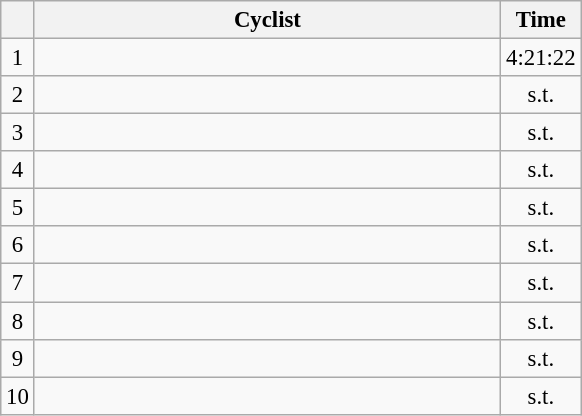<table class="wikitable" style="font-size:95%;">
<tr>
<th></th>
<th align="left" style="width: 20em">Cyclist</th>
<th>Time</th>
</tr>
<tr>
<td align="center">1</td>
<td></td>
<td align="center">4:21:22</td>
</tr>
<tr>
<td align="center">2</td>
<td></td>
<td align="center">s.t.</td>
</tr>
<tr>
<td align="center">3</td>
<td></td>
<td align="center">s.t.</td>
</tr>
<tr>
<td align="center">4</td>
<td></td>
<td align="center">s.t.</td>
</tr>
<tr>
<td align="center">5</td>
<td></td>
<td align="center">s.t.</td>
</tr>
<tr>
<td align="center">6</td>
<td></td>
<td align="center">s.t.</td>
</tr>
<tr>
<td align="center">7</td>
<td></td>
<td align="center">s.t.</td>
</tr>
<tr>
<td align="center">8</td>
<td></td>
<td align="center">s.t.</td>
</tr>
<tr>
<td align="center">9</td>
<td></td>
<td align="center">s.t.</td>
</tr>
<tr>
<td align="center">10</td>
<td></td>
<td align="center">s.t.</td>
</tr>
</table>
